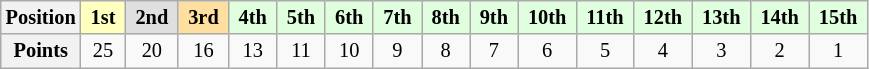<table class="wikitable" style="font-size:85%; text-align:center">
<tr>
<th>Position</th>
<td style="background:#ffffbf;"> <strong>1st</strong> </td>
<td style="background:#dfdfdf;"> <strong>2nd</strong> </td>
<td style="background:#ffdf9f;"> <strong>3rd</strong> </td>
<td style="background:#dfffdf;"> <strong>4th</strong> </td>
<td style="background:#dfffdf;"> <strong>5th</strong> </td>
<td style="background:#dfffdf;"> <strong>6th</strong> </td>
<td style="background:#dfffdf;"> <strong>7th</strong> </td>
<td style="background:#dfffdf;"> <strong>8th</strong> </td>
<td style="background:#dfffdf;"> <strong>9th</strong> </td>
<td style="background:#dfffdf;"> <strong>10th</strong> </td>
<td style="background:#dfffdf;"> <strong>11th</strong> </td>
<td style="background:#dfffdf;"> <strong>12th</strong> </td>
<td style="background:#dfffdf;"> <strong>13th</strong> </td>
<td style="background:#dfffdf;"> <strong>14th</strong> </td>
<td style="background:#dfffdf;"> <strong>15th</strong> </td>
</tr>
<tr>
<th>Points</th>
<td>25</td>
<td>20</td>
<td>16</td>
<td>13</td>
<td>11</td>
<td>10</td>
<td>9</td>
<td>8</td>
<td>7</td>
<td>6</td>
<td>5</td>
<td>4</td>
<td>3</td>
<td>2</td>
<td>1</td>
</tr>
</table>
